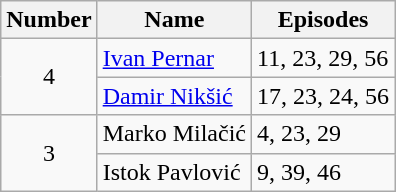<table class="wikitable">
<tr>
<th>Number</th>
<th>Name</th>
<th>Episodes</th>
</tr>
<tr>
<td rowspan=2 style="text-align:center;">4</td>
<td><a href='#'>Ivan Pernar</a></td>
<td>11, 23, 29, 56</td>
</tr>
<tr>
<td><a href='#'>Damir Nikšić</a></td>
<td>17, 23, 24, 56</td>
</tr>
<tr>
<td rowspan=2 style="text-align:center;">3</td>
<td>Marko Milačić</td>
<td>4, 23, 29</td>
</tr>
<tr>
<td>Istok Pavlović</td>
<td>9, 39, 46</td>
</tr>
</table>
